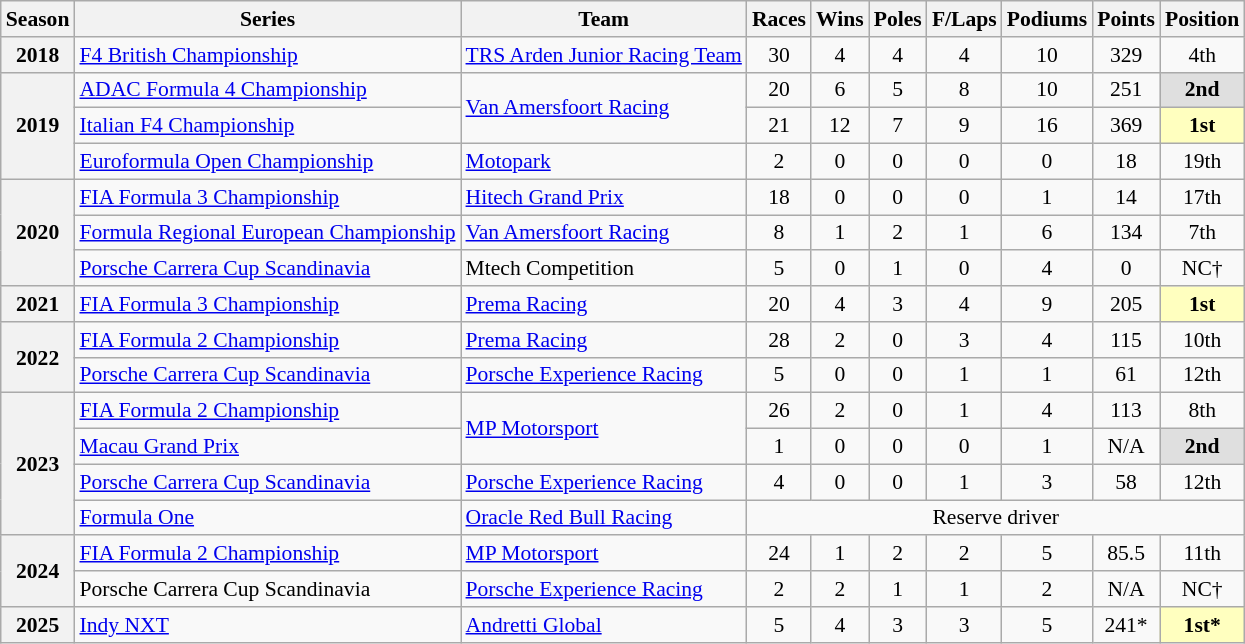<table class="wikitable" style="font-size: 90%; text-align:center">
<tr>
<th scope="col">Season</th>
<th scope="col">Series</th>
<th scope="col">Team</th>
<th scope="col">Races</th>
<th scope="col">Wins</th>
<th scope="col">Poles</th>
<th scope="col">F/Laps</th>
<th scope="col">Podiums</th>
<th scope="col">Points</th>
<th scope="col">Position</th>
</tr>
<tr>
<th scope="row">2018</th>
<td style="text-align:left;"><a href='#'>F4 British Championship</a></td>
<td style="text-align:left;" nowrap><a href='#'>TRS Arden Junior Racing Team</a></td>
<td>30</td>
<td>4</td>
<td>4</td>
<td>4</td>
<td>10</td>
<td>329</td>
<td>4th</td>
</tr>
<tr>
<th scope="row" rowspan="3">2019</th>
<td style="text-align:left;"><a href='#'>ADAC Formula 4 Championship</a></td>
<td style="text-align:left;" rowspan="2"><a href='#'>Van Amersfoort Racing</a></td>
<td>20</td>
<td>6</td>
<td>5</td>
<td>8</td>
<td>10</td>
<td>251</td>
<td style="background:#DFDFDF;"><strong>2nd</strong></td>
</tr>
<tr>
<td style="text-align:left;"><a href='#'>Italian F4 Championship</a></td>
<td>21</td>
<td>12</td>
<td>7</td>
<td>9</td>
<td>16</td>
<td>369</td>
<td style="background:#FFFFBF;"><strong>1st</strong></td>
</tr>
<tr>
<td style="text-align:left;"><a href='#'>Euroformula Open Championship</a></td>
<td style="text-align:left;"><a href='#'>Motopark</a></td>
<td>2</td>
<td>0</td>
<td>0</td>
<td>0</td>
<td>0</td>
<td>18</td>
<td>19th</td>
</tr>
<tr>
<th scope="row" rowspan="3">2020</th>
<td style="text-align:left;"><a href='#'>FIA Formula 3 Championship</a></td>
<td style="text-align:left;"><a href='#'>Hitech Grand Prix</a></td>
<td>18</td>
<td>0</td>
<td>0</td>
<td>0</td>
<td>1</td>
<td>14</td>
<td>17th</td>
</tr>
<tr>
<td style="text-align:left;" nowrap><a href='#'>Formula Regional European Championship</a></td>
<td style="text-align:left;"><a href='#'>Van Amersfoort Racing</a></td>
<td>8</td>
<td>1</td>
<td>2</td>
<td>1</td>
<td>6</td>
<td>134</td>
<td>7th</td>
</tr>
<tr>
<td style="text-align:left;"><a href='#'>Porsche Carrera Cup Scandinavia</a></td>
<td style="text-align:left;">Mtech Competition</td>
<td>5</td>
<td>0</td>
<td>1</td>
<td>0</td>
<td>4</td>
<td>0</td>
<td>NC†</td>
</tr>
<tr>
<th scope="row">2021</th>
<td style="text-align:left;"><a href='#'>FIA Formula 3 Championship</a></td>
<td style="text-align:left;"><a href='#'>Prema Racing</a></td>
<td>20</td>
<td>4</td>
<td>3</td>
<td>4</td>
<td>9</td>
<td>205</td>
<td style="background:#FFFFBF;"><strong>1st</strong></td>
</tr>
<tr>
<th scope="row" rowspan="2">2022</th>
<td style="text-align:left;"><a href='#'>FIA Formula 2 Championship</a></td>
<td style="text-align:left;"><a href='#'>Prema Racing</a></td>
<td>28</td>
<td>2</td>
<td>0</td>
<td>3</td>
<td>4</td>
<td>115</td>
<td>10th</td>
</tr>
<tr>
<td style="text-align:left;" nowrap><a href='#'>Porsche Carrera Cup Scandinavia</a></td>
<td style="text-align:left;"><a href='#'>Porsche Experience Racing</a></td>
<td>5</td>
<td>0</td>
<td>0</td>
<td>1</td>
<td>1</td>
<td>61</td>
<td>12th</td>
</tr>
<tr>
<th scope="row" rowspan="4">2023</th>
<td style="text-align:left;"><a href='#'>FIA Formula 2 Championship</a></td>
<td style="text-align:left;" rowspan="2"><a href='#'>MP Motorsport</a></td>
<td>26</td>
<td>2</td>
<td>0</td>
<td>1</td>
<td>4</td>
<td>113</td>
<td>8th</td>
</tr>
<tr>
<td style="text-align:left;"><a href='#'>Macau Grand Prix</a></td>
<td>1</td>
<td>0</td>
<td>0</td>
<td>0</td>
<td>1</td>
<td>N/A</td>
<td style="background:#DFDFDF;"><strong>2nd</strong></td>
</tr>
<tr>
<td style="text-align:left;"><a href='#'>Porsche Carrera Cup Scandinavia</a></td>
<td style="text-align:left;"><a href='#'>Porsche Experience Racing</a></td>
<td>4</td>
<td>0</td>
<td>0</td>
<td>1</td>
<td>3</td>
<td>58</td>
<td>12th</td>
</tr>
<tr>
<td style="text-align:left;"><a href='#'>Formula One</a></td>
<td style="text-align:left;"><a href='#'>Oracle Red Bull Racing</a></td>
<td colspan="7">Reserve driver</td>
</tr>
<tr>
<th scope="row" rowspan="2">2024</th>
<td style="text-align:left;"><a href='#'>FIA Formula 2 Championship</a></td>
<td style="text-align:left;"><a href='#'>MP Motorsport</a></td>
<td>24</td>
<td>1</td>
<td>2</td>
<td>2</td>
<td>5</td>
<td>85.5</td>
<td>11th</td>
</tr>
<tr>
<td style="text-align:left;">Porsche Carrera Cup Scandinavia</td>
<td style="text-align:left;"><a href='#'>Porsche Experience Racing</a></td>
<td>2</td>
<td>2</td>
<td>1</td>
<td>1</td>
<td>2</td>
<td>N/A</td>
<td>NC†</td>
</tr>
<tr>
<th scope="row">2025</th>
<td style="text-align:left;"><a href='#'>Indy NXT</a></td>
<td style="text-align:left;"><a href='#'>Andretti Global</a></td>
<td>5</td>
<td>4</td>
<td>3</td>
<td>3</td>
<td>5</td>
<td>241*</td>
<td style="background:#FFFFBF;"><strong>1st*</strong></td>
</tr>
</table>
